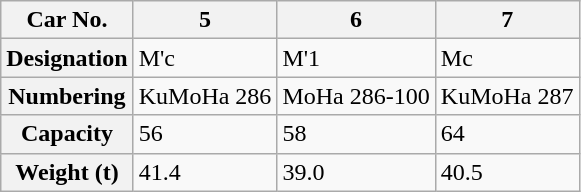<table class="wikitable">
<tr>
<th>Car No.</th>
<th>5</th>
<th>6</th>
<th>7</th>
</tr>
<tr>
<th>Designation</th>
<td>M'c</td>
<td>M'1</td>
<td>Mc</td>
</tr>
<tr>
<th>Numbering</th>
<td>KuMoHa 286</td>
<td>MoHa 286-100</td>
<td>KuMoHa 287</td>
</tr>
<tr>
<th>Capacity</th>
<td>56</td>
<td>58</td>
<td>64</td>
</tr>
<tr>
<th>Weight (t)</th>
<td>41.4</td>
<td>39.0</td>
<td>40.5</td>
</tr>
</table>
